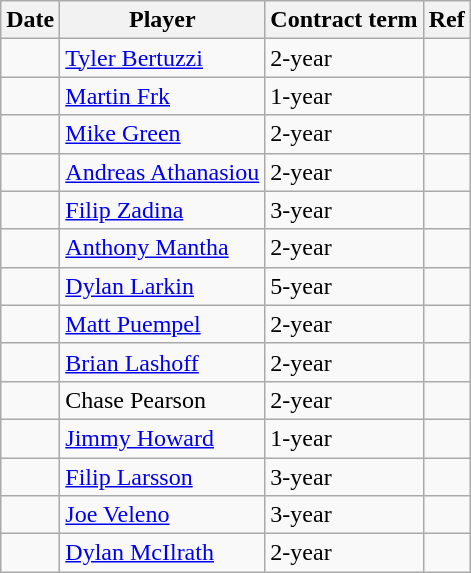<table class="wikitable">
<tr>
<th>Date</th>
<th>Player</th>
<th>Contract term</th>
<th>Ref</th>
</tr>
<tr>
<td></td>
<td><a href='#'>Tyler Bertuzzi</a></td>
<td>2-year</td>
<td></td>
</tr>
<tr>
<td></td>
<td><a href='#'>Martin Frk</a></td>
<td>1-year</td>
<td></td>
</tr>
<tr>
<td></td>
<td><a href='#'>Mike Green</a></td>
<td>2-year</td>
<td></td>
</tr>
<tr>
<td></td>
<td><a href='#'>Andreas Athanasiou</a></td>
<td>2-year</td>
<td></td>
</tr>
<tr>
<td></td>
<td><a href='#'>Filip Zadina</a></td>
<td>3-year</td>
<td></td>
</tr>
<tr>
<td></td>
<td><a href='#'>Anthony Mantha</a></td>
<td>2-year</td>
<td></td>
</tr>
<tr>
<td></td>
<td><a href='#'>Dylan Larkin</a></td>
<td>5-year</td>
<td></td>
</tr>
<tr>
<td></td>
<td><a href='#'>Matt Puempel</a></td>
<td>2-year</td>
<td></td>
</tr>
<tr>
<td></td>
<td><a href='#'>Brian Lashoff</a></td>
<td>2-year</td>
<td></td>
</tr>
<tr>
<td></td>
<td>Chase Pearson</td>
<td>2-year</td>
<td></td>
</tr>
<tr>
<td></td>
<td><a href='#'>Jimmy Howard</a></td>
<td>1-year</td>
<td></td>
</tr>
<tr>
<td></td>
<td><a href='#'>Filip Larsson</a></td>
<td>3-year</td>
<td></td>
</tr>
<tr>
<td></td>
<td><a href='#'>Joe Veleno</a></td>
<td>3-year</td>
<td></td>
</tr>
<tr>
<td></td>
<td><a href='#'>Dylan McIlrath</a></td>
<td>2-year</td>
<td></td>
</tr>
</table>
